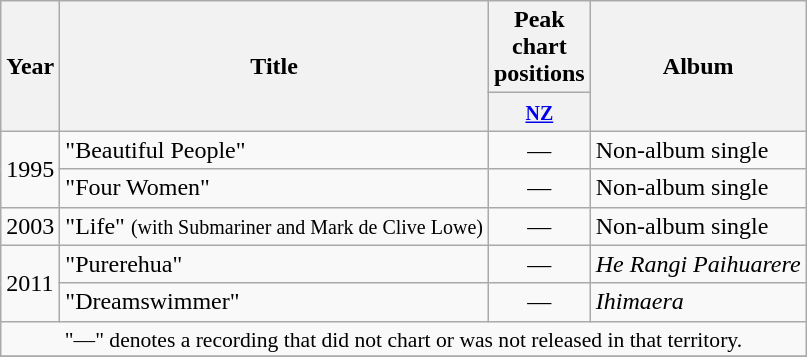<table class="wikitable plainrowheaders">
<tr>
<th rowspan="2"  width="1em">Year</th>
<th rowspan="2">Title</th>
<th width="3em">Peak chart positions</th>
<th rowspan="2">Album</th>
</tr>
<tr>
<th><small><a href='#'>NZ</a></small></th>
</tr>
<tr>
<td rowspan="2">1995</td>
<td>"Beautiful People"</td>
<td align="center">—</td>
<td>Non-album single</td>
</tr>
<tr>
<td>"Four Women"</td>
<td align="center">—</td>
<td>Non-album single</td>
</tr>
<tr>
<td>2003</td>
<td>"Life" <small>(with Submariner and Mark de Clive Lowe)</small></td>
<td align="center">—</td>
<td>Non-album single</td>
</tr>
<tr>
<td rowspan="2">2011</td>
<td>"Purerehua"</td>
<td align="center">—</td>
<td><em>He Rangi Paihuarere</em></td>
</tr>
<tr>
<td>"Dreamswimmer"</td>
<td align="center">—</td>
<td><em>Ihimaera</em></td>
</tr>
<tr>
<td colspan="5" style="font-size:90%" align="center">"—" denotes a recording that did not chart or was not released in that territory.</td>
</tr>
<tr>
</tr>
</table>
